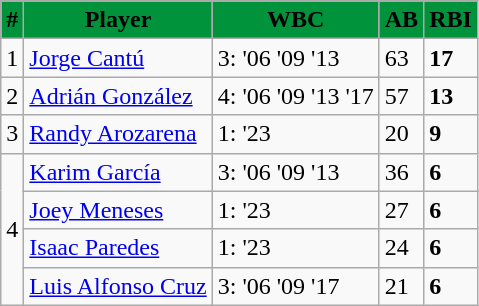<table class="wikitable">
<tr>
<th style="background-color:#00933B"><span>#</span></th>
<th style="background-color:#00933B"><span>Player</span></th>
<th style="background-color:#00933B"><span>WBC</span></th>
<th style="background-color:#00933B"><span>AB</span></th>
<th style="background-color:#00933B"><span>RBI</span></th>
</tr>
<tr>
<td>1</td>
<td><a href='#'>Jorge Cantú</a></td>
<td>3: '06 '09 '13</td>
<td>63</td>
<td><strong>17</strong></td>
</tr>
<tr>
<td>2</td>
<td><a href='#'>Adrián González</a></td>
<td>4: '06 '09 '13 '17</td>
<td>57</td>
<td><strong>13</strong></td>
</tr>
<tr>
<td>3</td>
<td><a href='#'>Randy Arozarena</a></td>
<td>1: '23</td>
<td>20</td>
<td><strong>9</strong></td>
</tr>
<tr>
<td rowspan="4">4</td>
<td><a href='#'>Karim García</a></td>
<td>3: '06 '09 '13</td>
<td>36</td>
<td><strong>6</strong></td>
</tr>
<tr>
<td><a href='#'>Joey Meneses</a></td>
<td>1: '23</td>
<td>27</td>
<td><strong>6</strong></td>
</tr>
<tr>
<td><a href='#'>Isaac Paredes</a></td>
<td>1: '23</td>
<td>24</td>
<td><strong>6</strong></td>
</tr>
<tr>
<td><a href='#'>Luis Alfonso Cruz</a></td>
<td>3: '06 '09 '17</td>
<td>21</td>
<td><strong>6</strong></td>
</tr>
</table>
